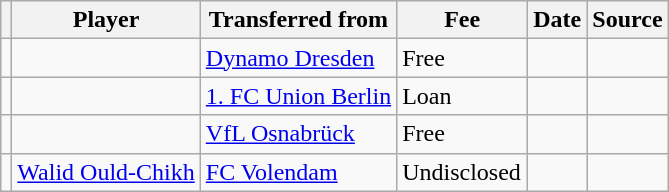<table class="wikitable plainrowheaders sortable">
<tr>
<th></th>
<th scope="col">Player</th>
<th>Transferred from</th>
<th style="width: 80px;">Fee</th>
<th scope="col">Date</th>
<th scope="col">Source</th>
</tr>
<tr>
<td align="center"></td>
<td></td>
<td> <a href='#'>Dynamo Dresden</a></td>
<td>Free</td>
<td></td>
<td></td>
</tr>
<tr>
<td align="center"></td>
<td></td>
<td> <a href='#'>1. FC Union Berlin</a></td>
<td>Loan</td>
<td></td>
<td></td>
</tr>
<tr>
<td align="center"></td>
<td></td>
<td> <a href='#'>VfL Osnabrück</a></td>
<td>Free</td>
<td></td>
<td></td>
</tr>
<tr>
<td align="center"></td>
<td> <a href='#'>Walid Ould-Chikh</a></td>
<td> <a href='#'>FC Volendam</a></td>
<td>Undisclosed</td>
<td></td>
<td></td>
</tr>
</table>
